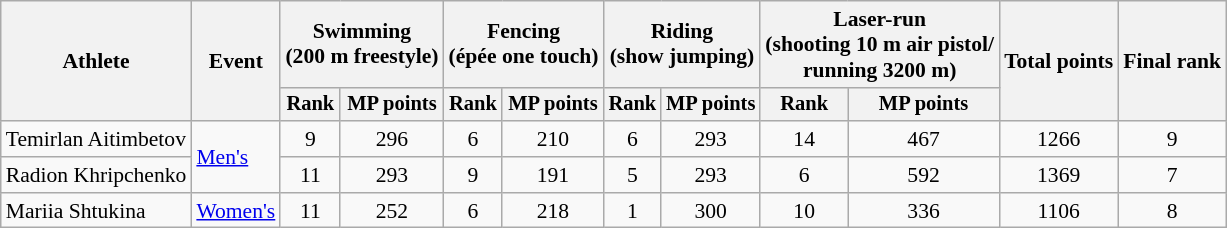<table class=wikitable style=font-size:90%;text-align:center>
<tr>
<th rowspan="2">Athlete</th>
<th rowspan="2">Event</th>
<th colspan=2>Swimming<br><span>(200 m freestyle)</span></th>
<th colspan=2>Fencing<br><span>(épée one touch)</span></th>
<th colspan=2>Riding<br><span>(show jumping)</span></th>
<th colspan=2>Laser-run<br><span>(shooting 10 m air pistol/<br>running 3200 m)</span></th>
<th rowspan=2>Total points</th>
<th rowspan=2>Final rank</th>
</tr>
<tr style="font-size:95%">
<th>Rank</th>
<th>MP points</th>
<th>Rank</th>
<th>MP points</th>
<th>Rank</th>
<th>MP points</th>
<th>Rank</th>
<th>MP points</th>
</tr>
<tr>
<td align=left>Temirlan Aitimbetov</td>
<td align=left rowspan=2><a href='#'>Men's</a></td>
<td>9</td>
<td>296</td>
<td>6</td>
<td>210</td>
<td>6</td>
<td>293</td>
<td>14</td>
<td>467</td>
<td>1266</td>
<td>9</td>
</tr>
<tr>
<td align=left>Radion Khripchenko</td>
<td>11</td>
<td>293</td>
<td>9</td>
<td>191</td>
<td>5</td>
<td>293</td>
<td>6</td>
<td>592</td>
<td>1369</td>
<td>7</td>
</tr>
<tr>
<td align=left>Mariia Shtukina</td>
<td align=left><a href='#'>Women's</a></td>
<td>11</td>
<td>252</td>
<td>6</td>
<td>218</td>
<td>1</td>
<td>300</td>
<td>10</td>
<td>336</td>
<td>1106</td>
<td>8</td>
</tr>
</table>
